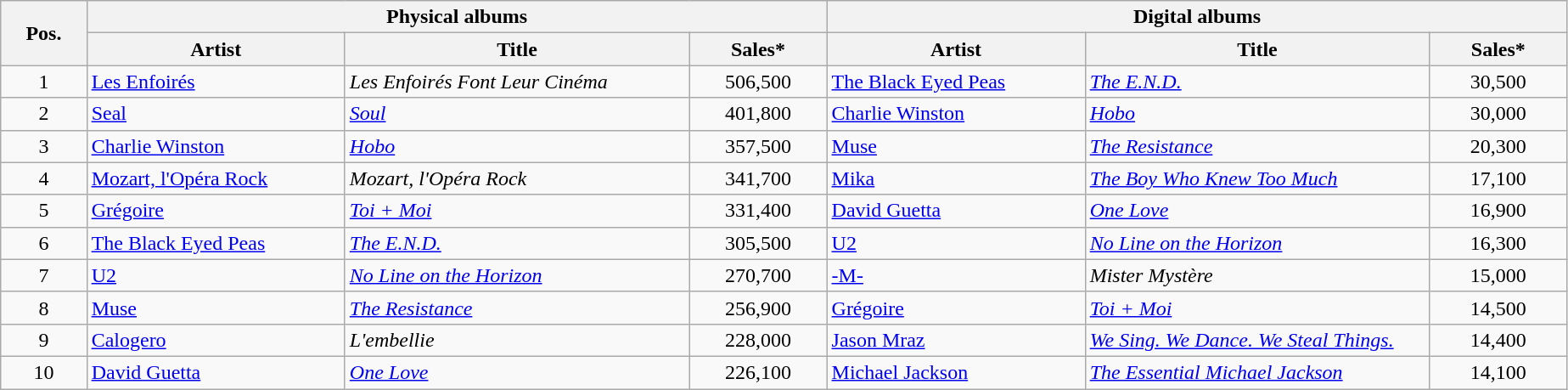<table class="wikitable">
<tr>
<th rowspan="2" width="5%">Pos.</th>
<th colspan="3" width="50%">Physical albums</th>
<th colspan="3" width="50%">Digital albums</th>
</tr>
<tr>
<th width="15%">Artist</th>
<th width="20%">Title</th>
<th width="8%">Sales*</th>
<th width="15%">Artist</th>
<th width="20%">Title</th>
<th width="8%">Sales*</th>
</tr>
<tr>
<td align="center">1</td>
<td><a href='#'>Les Enfoirés</a></td>
<td><em>Les Enfoirés Font Leur Cinéma</em></td>
<td align="center">506,500</td>
<td><a href='#'>The Black Eyed Peas</a></td>
<td><em><a href='#'>The E.N.D.</a></em></td>
<td align="center">30,500</td>
</tr>
<tr>
<td align="center">2</td>
<td><a href='#'>Seal</a></td>
<td><em><a href='#'>Soul</a></em></td>
<td align="center">401,800</td>
<td><a href='#'>Charlie Winston</a></td>
<td><em><a href='#'>Hobo</a></em></td>
<td align="center">30,000</td>
</tr>
<tr>
<td align="center">3</td>
<td><a href='#'>Charlie Winston</a></td>
<td><em><a href='#'>Hobo</a></em></td>
<td align="center">357,500</td>
<td><a href='#'>Muse</a></td>
<td><em><a href='#'>The Resistance</a></em></td>
<td align="center">20,300</td>
</tr>
<tr>
<td align="center">4</td>
<td><a href='#'>Mozart, l'Opéra Rock</a></td>
<td><em>Mozart, l'Opéra Rock </em></td>
<td align="center">341,700</td>
<td><a href='#'>Mika</a></td>
<td><em><a href='#'>The Boy Who Knew Too Much</a></em></td>
<td align="center">17,100</td>
</tr>
<tr>
<td align="center">5</td>
<td><a href='#'>Grégoire</a></td>
<td><em><a href='#'>Toi + Moi</a></em></td>
<td align="center">331,400</td>
<td><a href='#'>David Guetta</a></td>
<td><em><a href='#'>One Love</a></em></td>
<td align="center">16,900</td>
</tr>
<tr>
<td align="center">6</td>
<td><a href='#'>The Black Eyed Peas</a></td>
<td><em><a href='#'>The E.N.D.</a></em></td>
<td align="center">305,500</td>
<td><a href='#'>U2</a></td>
<td><em><a href='#'>No Line on the Horizon</a></em></td>
<td align="center">16,300</td>
</tr>
<tr>
<td align="center">7</td>
<td><a href='#'>U2</a></td>
<td><em><a href='#'>No Line on the Horizon</a></em></td>
<td align="center">270,700</td>
<td><a href='#'>-M-</a></td>
<td><em>Mister Mystère</em></td>
<td align="center">15,000</td>
</tr>
<tr>
<td align="center">8</td>
<td><a href='#'>Muse</a></td>
<td><em><a href='#'>The Resistance</a></em></td>
<td align="center">256,900</td>
<td><a href='#'>Grégoire</a></td>
<td><em><a href='#'>Toi + Moi</a></em></td>
<td align="center">14,500</td>
</tr>
<tr>
<td align="center">9</td>
<td><a href='#'>Calogero</a></td>
<td><em>L'embellie</em></td>
<td align="center">228,000</td>
<td><a href='#'>Jason Mraz</a></td>
<td><em><a href='#'>We Sing. We Dance. We Steal Things.</a></em></td>
<td align="center">14,400</td>
</tr>
<tr>
<td align="center">10</td>
<td><a href='#'>David Guetta</a></td>
<td><em><a href='#'>One Love</a></em></td>
<td align="center">226,100</td>
<td><a href='#'>Michael Jackson</a></td>
<td><em><a href='#'>The Essential Michael Jackson</a></em></td>
<td align="center">14,100</td>
</tr>
</table>
